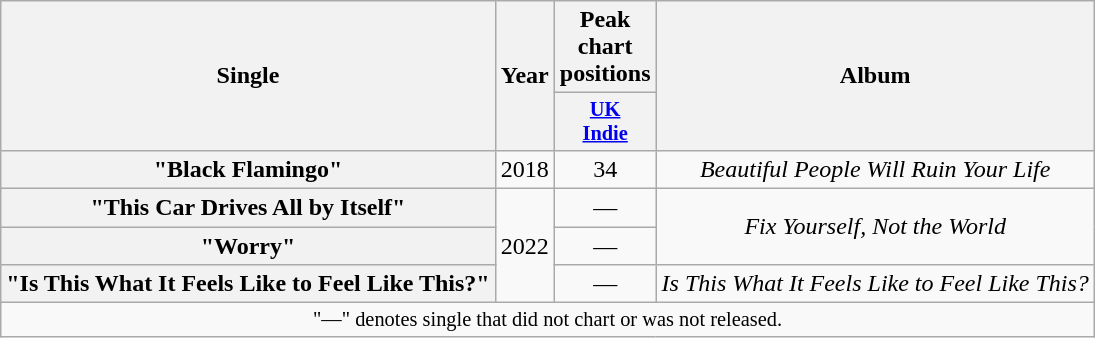<table class="wikitable plainrowheaders" style="text-align:center;">
<tr>
<th scope="col" rowspan="2">Single</th>
<th scope="col" rowspan="2">Year</th>
<th scope="col" colspan="1">Peak chart positions</th>
<th scope="col" rowspan="2">Album</th>
</tr>
<tr>
<th scope="col" style="width:3em;font-size:85%;"><a href='#'>UK<br>Indie</a><br></th>
</tr>
<tr>
<th scope="row">"Black Flamingo"</th>
<td>2018</td>
<td>34</td>
<td><em>Beautiful People Will Ruin Your Life</em></td>
</tr>
<tr>
<th scope="row">"This Car Drives All by Itself"</th>
<td rowspan="3">2022</td>
<td>—</td>
<td rowspan="2"><em>Fix Yourself, Not the World</em></td>
</tr>
<tr>
<th scope="row">"Worry"</th>
<td>—</td>
</tr>
<tr>
<th scope="row">"Is This What It Feels Like to Feel Like This?"</th>
<td>—</td>
<td><em>Is This What It Feels Like to Feel Like This?</em></td>
</tr>
<tr>
<td colspan="14" style="font-size:85%">"—" denotes single that did not chart or was not released.</td>
</tr>
</table>
